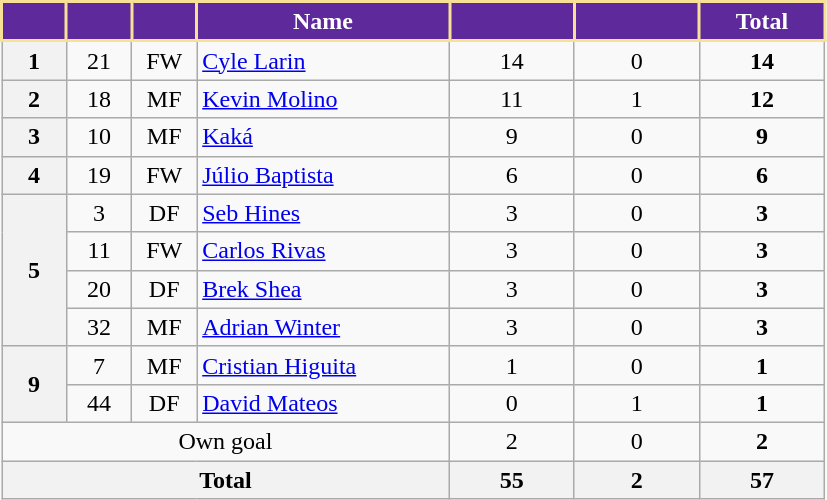<table class="wikitable" style="text-align:center;">
<tr>
<th style="background:#5E299A; color:white; border:2px solid #F8E196; width:35px;"></th>
<th style="background:#5E299A; color:white; border:2px solid #F8E196; width:35px;"></th>
<th style="background:#5E299A; color:white; border:2px solid #F8E196; width:35px;"></th>
<th style="background:#5E299A; color:white; border:2px solid #F8E196; width:160px;">Name</th>
<th style="background:#5E299A; color:white; border:2px solid #F8E196; width:75px;"></th>
<th style="background:#5E299A; color:white; border:2px solid #F8E196; width:75px;"></th>
<th style="background:#5E299A; color:white; border:2px solid #F8E196; width:75px;">Total</th>
</tr>
<tr>
<th>1</th>
<td>21</td>
<td>FW</td>
<td align="left"> <a href='#'>Cyle Larin</a></td>
<td>14</td>
<td>0</td>
<td><strong>14</strong></td>
</tr>
<tr>
<th>2</th>
<td>18</td>
<td>MF</td>
<td align="left"> <a href='#'>Kevin Molino</a></td>
<td>11</td>
<td>1</td>
<td><strong>12</strong></td>
</tr>
<tr>
<th>3</th>
<td>10</td>
<td>MF</td>
<td align="left"> <a href='#'>Kaká</a></td>
<td>9</td>
<td>0</td>
<td><strong>9</strong></td>
</tr>
<tr>
<th>4</th>
<td>19</td>
<td>FW</td>
<td align="left"> <a href='#'>Júlio Baptista</a></td>
<td>6</td>
<td>0</td>
<td><strong>6</strong></td>
</tr>
<tr>
<th rowspan="4">5</th>
<td>3</td>
<td>DF</td>
<td align="left"> <a href='#'>Seb Hines</a></td>
<td>3</td>
<td>0</td>
<td><strong>3</strong></td>
</tr>
<tr>
<td>11</td>
<td>FW</td>
<td align="left"> <a href='#'>Carlos Rivas</a></td>
<td>3</td>
<td>0</td>
<td><strong>3</strong></td>
</tr>
<tr>
<td>20</td>
<td>DF</td>
<td align="left"> <a href='#'>Brek Shea</a></td>
<td>3</td>
<td>0</td>
<td><strong>3</strong></td>
</tr>
<tr>
<td>32</td>
<td>MF</td>
<td align="left"> <a href='#'>Adrian Winter</a></td>
<td>3</td>
<td>0</td>
<td><strong>3</strong></td>
</tr>
<tr>
<th rowspan="2">9</th>
<td>7</td>
<td>MF</td>
<td align="left"> <a href='#'>Cristian Higuita</a></td>
<td>1</td>
<td>0</td>
<td><strong>1</strong></td>
</tr>
<tr>
<td>44</td>
<td>DF</td>
<td align="left"> <a href='#'>David Mateos</a></td>
<td>0</td>
<td>1</td>
<td><strong>1</strong></td>
</tr>
<tr>
<td colspan="4">Own goal</td>
<td>2</td>
<td>0</td>
<td><strong>2</strong></td>
</tr>
<tr>
<th colspan="4">Total</th>
<th>55</th>
<th>2</th>
<th>57</th>
</tr>
</table>
